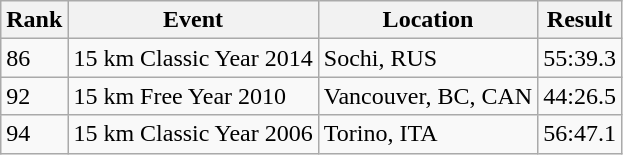<table class="wikitable">
<tr>
<th>Rank</th>
<th>Event</th>
<th>Location</th>
<th>Result</th>
</tr>
<tr>
<td>86</td>
<td>15 km Classic Year 2014</td>
<td>Sochi, RUS</td>
<td>55:39.3</td>
</tr>
<tr>
<td>92</td>
<td>15 km Free	Year 2010</td>
<td>Vancouver, BC, CAN</td>
<td>44:26.5</td>
</tr>
<tr>
<td>94</td>
<td>15 km Classic	Year 2006</td>
<td>Torino, ITA</td>
<td>56:47.1</td>
</tr>
</table>
